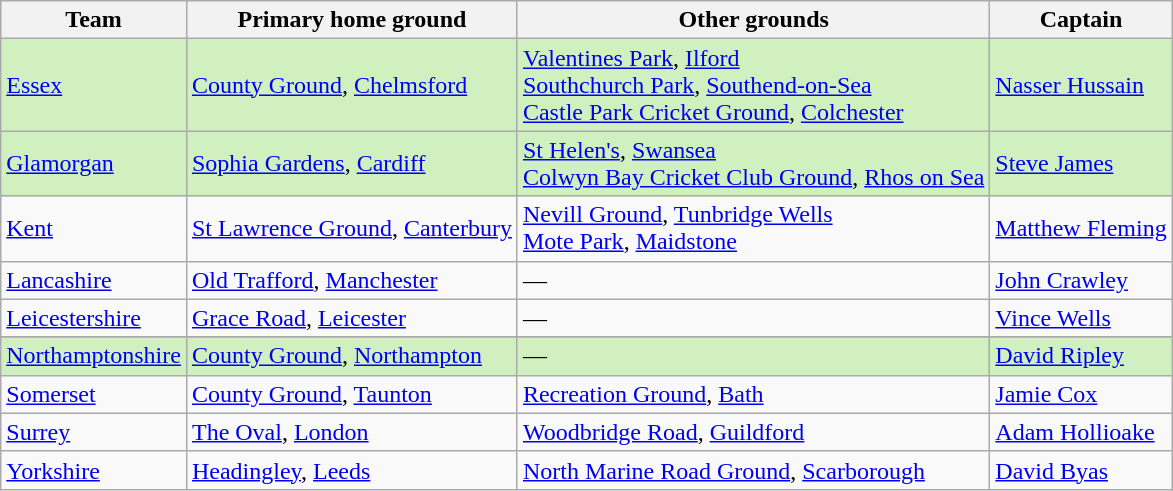<table class="wikitable sortable">
<tr>
<th>Team</th>
<th>Primary home ground</th>
<th>Other grounds</th>
<th>Captain</th>
</tr>
<tr style="background-color:#D0F0C0">
<td><a href='#'>Essex</a></td>
<td><a href='#'>County Ground</a>, <a href='#'>Chelmsford</a></td>
<td><a href='#'>Valentines Park</a>, <a href='#'>Ilford</a><br><a href='#'>Southchurch Park</a>, <a href='#'>Southend-on-Sea</a><br><a href='#'>Castle Park Cricket Ground</a>, <a href='#'>Colchester</a></td>
<td> <a href='#'>Nasser Hussain</a></td>
</tr>
<tr style="background-color:#D0F0C0">
<td><a href='#'>Glamorgan</a></td>
<td><a href='#'>Sophia Gardens</a>, <a href='#'>Cardiff</a></td>
<td><a href='#'>St Helen's</a>, <a href='#'>Swansea</a><br><a href='#'>Colwyn Bay Cricket Club Ground</a>, <a href='#'>Rhos on Sea</a></td>
<td> <a href='#'>Steve James</a></td>
</tr>
<tr>
<td><a href='#'>Kent</a></td>
<td><a href='#'>St Lawrence Ground</a>,  <a href='#'>Canterbury</a></td>
<td><a href='#'>Nevill Ground</a>, <a href='#'>Tunbridge Wells</a><br><a href='#'>Mote Park</a>, <a href='#'>Maidstone</a></td>
<td> <a href='#'>Matthew Fleming</a></td>
</tr>
<tr>
<td><a href='#'>Lancashire</a></td>
<td><a href='#'>Old Trafford</a>, <a href='#'>Manchester</a></td>
<td>—</td>
<td> <a href='#'>John Crawley</a></td>
</tr>
<tr>
<td><a href='#'>Leicestershire</a></td>
<td><a href='#'>Grace Road</a>, <a href='#'>Leicester</a></td>
<td>—</td>
<td> <a href='#'>Vince Wells</a></td>
</tr>
<tr>
</tr>
<tr style="background-color:#D0F0C0">
<td><a href='#'>Northamptonshire</a></td>
<td><a href='#'>County Ground</a>, <a href='#'>Northampton</a></td>
<td>—</td>
<td> <a href='#'>David Ripley</a></td>
</tr>
<tr>
<td><a href='#'>Somerset</a></td>
<td><a href='#'>County Ground</a>, <a href='#'>Taunton</a></td>
<td><a href='#'>Recreation Ground</a>, <a href='#'>Bath</a></td>
<td> <a href='#'>Jamie Cox</a></td>
</tr>
<tr>
<td><a href='#'>Surrey</a></td>
<td><a href='#'>The Oval</a>, <a href='#'>London</a></td>
<td><a href='#'>Woodbridge Road</a>, <a href='#'>Guildford</a></td>
<td> <a href='#'>Adam Hollioake</a></td>
</tr>
<tr>
<td><a href='#'>Yorkshire</a></td>
<td><a href='#'>Headingley</a>, <a href='#'>Leeds</a></td>
<td><a href='#'>North Marine Road Ground</a>, <a href='#'>Scarborough</a></td>
<td> <a href='#'>David Byas</a></td>
</tr>
</table>
